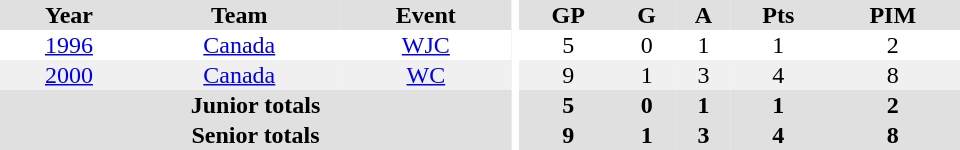<table border="0" cellpadding="1" cellspacing="0" ID="Table3" style="text-align:center; width:40em">
<tr bgcolor="#e0e0e0">
<th>Year</th>
<th>Team</th>
<th>Event</th>
<th rowspan="102" bgcolor="#ffffff"></th>
<th>GP</th>
<th>G</th>
<th>A</th>
<th>Pts</th>
<th>PIM</th>
</tr>
<tr>
<td><a href='#'>1996</a></td>
<td><a href='#'>Canada</a></td>
<td><a href='#'>WJC</a></td>
<td>5</td>
<td>0</td>
<td>1</td>
<td>1</td>
<td>2</td>
</tr>
<tr bgcolor="#f0f0f0">
<td><a href='#'>2000</a></td>
<td><a href='#'>Canada</a></td>
<td><a href='#'>WC</a></td>
<td>9</td>
<td>1</td>
<td>3</td>
<td>4</td>
<td>8</td>
</tr>
<tr bgcolor="#e0e0e0">
<th colspan=3>Junior totals</th>
<th>5</th>
<th>0</th>
<th>1</th>
<th>1</th>
<th>2</th>
</tr>
<tr bgcolor="#e0e0e0">
<th colspan=3>Senior totals</th>
<th>9</th>
<th>1</th>
<th>3</th>
<th>4</th>
<th>8</th>
</tr>
</table>
